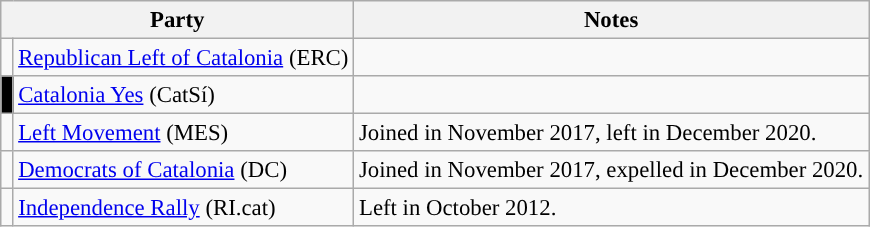<table class="wikitable" style="text-align:left; font-size:95%;">
<tr>
<th colspan="2">Party</th>
<th>Notes</th>
</tr>
<tr>
<td width="1"></td>
<td><a href='#'>Republican Left of Catalonia</a> (ERC)</td>
<td></td>
</tr>
<tr>
<td bgcolor="black"></td>
<td><a href='#'>Catalonia Yes</a> (CatSí)</td>
<td></td>
</tr>
<tr>
<td></td>
<td><a href='#'>Left Movement</a> (MES)</td>
<td>Joined in November 2017, left in December 2020.</td>
</tr>
<tr>
<td></td>
<td><a href='#'>Democrats of Catalonia</a> (DC)</td>
<td>Joined in November 2017, expelled in December 2020.</td>
</tr>
<tr>
<td></td>
<td><a href='#'>Independence Rally</a> (RI.cat)</td>
<td>Left in October 2012.</td>
</tr>
</table>
